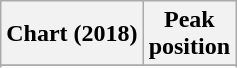<table class="wikitable sortable plainrowheaders" style="text-align:center">
<tr>
<th scope="col">Chart (2018)</th>
<th scope="col">Peak<br>position</th>
</tr>
<tr>
</tr>
<tr>
</tr>
<tr>
</tr>
<tr>
</tr>
<tr>
</tr>
<tr>
</tr>
<tr>
</tr>
<tr>
</tr>
<tr>
</tr>
<tr>
</tr>
<tr>
</tr>
<tr>
</tr>
<tr>
</tr>
<tr>
</tr>
</table>
